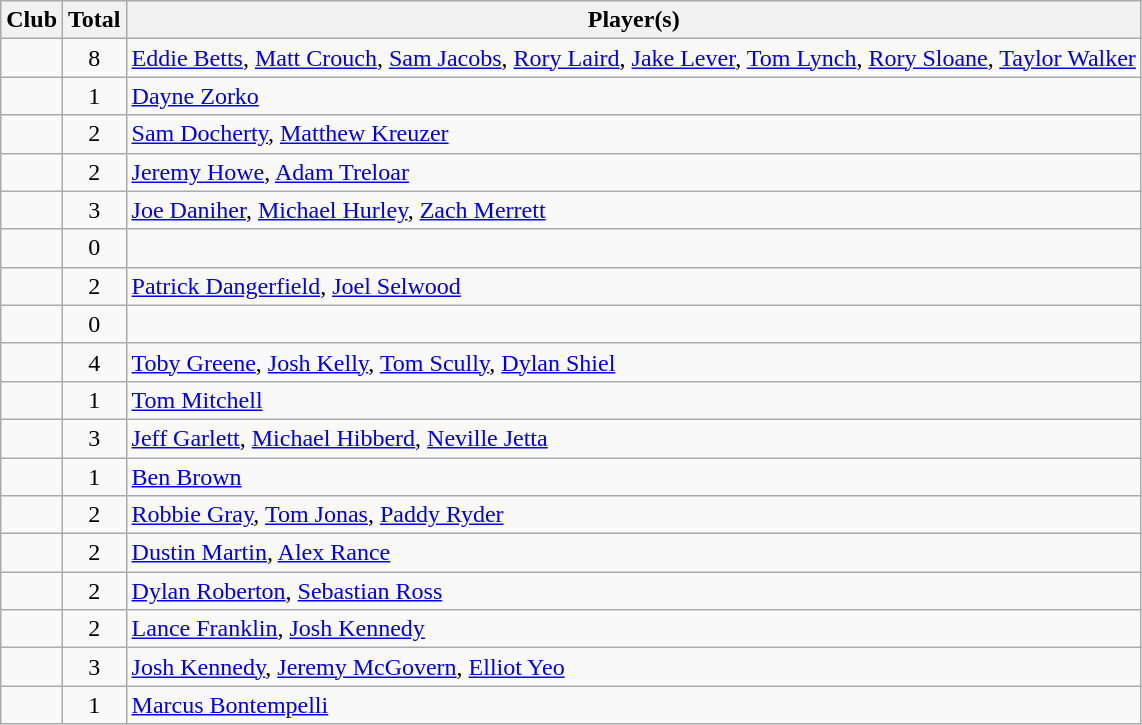<table class="wikitable sortable">
<tr>
<th>Club</th>
<th>Total</th>
<th class=unsortable>Player(s)</th>
</tr>
<tr>
<td></td>
<td align=center>8</td>
<td><a href='#'>Eddie Betts</a>, <a href='#'>Matt Crouch</a>, <a href='#'>Sam Jacobs</a>, <a href='#'>Rory Laird</a>, <a href='#'>Jake Lever</a>, <a href='#'>Tom Lynch</a>, <a href='#'>Rory Sloane</a>, <a href='#'>Taylor Walker</a></td>
</tr>
<tr>
<td></td>
<td align=center>1</td>
<td><a href='#'>Dayne Zorko</a></td>
</tr>
<tr>
<td></td>
<td align=center>2</td>
<td><a href='#'>Sam Docherty</a>, <a href='#'>Matthew Kreuzer</a></td>
</tr>
<tr>
<td></td>
<td align=center>2</td>
<td><a href='#'>Jeremy Howe</a>, <a href='#'>Adam Treloar</a></td>
</tr>
<tr>
<td></td>
<td align=center>3</td>
<td><a href='#'>Joe Daniher</a>, <a href='#'>Michael Hurley</a>, <a href='#'>Zach Merrett</a></td>
</tr>
<tr>
<td></td>
<td align=center>0</td>
<td></td>
</tr>
<tr>
<td></td>
<td align=center>2</td>
<td><a href='#'>Patrick Dangerfield</a>, <a href='#'>Joel Selwood</a></td>
</tr>
<tr>
<td></td>
<td align=center>0</td>
<td></td>
</tr>
<tr>
<td></td>
<td align=center>4</td>
<td><a href='#'>Toby Greene</a>, <a href='#'>Josh Kelly</a>, <a href='#'>Tom Scully</a>, <a href='#'>Dylan Shiel</a></td>
</tr>
<tr>
<td></td>
<td align=center>1</td>
<td><a href='#'>Tom Mitchell</a></td>
</tr>
<tr>
<td></td>
<td align=center>3</td>
<td><a href='#'>Jeff Garlett</a>, <a href='#'>Michael Hibberd</a>, <a href='#'>Neville Jetta</a></td>
</tr>
<tr>
<td></td>
<td align=center>1</td>
<td><a href='#'>Ben Brown</a></td>
</tr>
<tr>
<td></td>
<td align=center>2</td>
<td><a href='#'>Robbie Gray</a>, <a href='#'>Tom Jonas</a>, <a href='#'>Paddy Ryder</a></td>
</tr>
<tr>
<td></td>
<td align=center>2</td>
<td><a href='#'>Dustin Martin</a>, <a href='#'>Alex Rance</a></td>
</tr>
<tr>
<td></td>
<td align=center>2</td>
<td><a href='#'>Dylan Roberton</a>, <a href='#'>Sebastian Ross</a></td>
</tr>
<tr>
<td></td>
<td align=center>2</td>
<td><a href='#'>Lance Franklin</a>, <a href='#'>Josh Kennedy</a></td>
</tr>
<tr>
<td></td>
<td align=center>3</td>
<td><a href='#'>Josh Kennedy</a>, <a href='#'>Jeremy McGovern</a>, <a href='#'>Elliot Yeo</a></td>
</tr>
<tr>
<td></td>
<td align=center>1</td>
<td><a href='#'>Marcus Bontempelli</a></td>
</tr>
</table>
